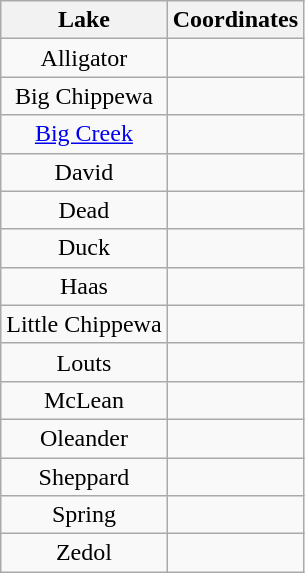<table class="wikitable" style="text-align:center">
<tr>
<th>Lake</th>
<th>Coordinates</th>
</tr>
<tr>
<td>Alligator</td>
<td></td>
</tr>
<tr>
<td>Big Chippewa</td>
<td></td>
</tr>
<tr>
<td><a href='#'>Big Creek</a></td>
<td></td>
</tr>
<tr>
<td>David</td>
<td></td>
</tr>
<tr>
<td>Dead</td>
<td></td>
</tr>
<tr>
<td>Duck</td>
<td></td>
</tr>
<tr>
<td>Haas</td>
<td></td>
</tr>
<tr>
<td>Little Chippewa</td>
<td></td>
</tr>
<tr>
<td>Louts</td>
<td></td>
</tr>
<tr>
<td>McLean</td>
<td></td>
</tr>
<tr>
<td>Oleander</td>
<td></td>
</tr>
<tr>
<td>Sheppard</td>
<td></td>
</tr>
<tr>
<td>Spring</td>
<td></td>
</tr>
<tr>
<td>Zedol</td>
<td></td>
</tr>
</table>
